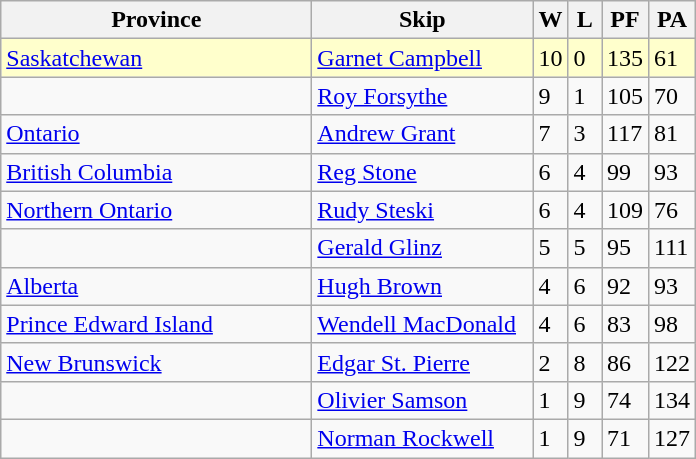<table class="wikitable">
<tr>
<th bgcolor="#efefef" width="200">Province</th>
<th bgcolor="#efefef" width="140">Skip</th>
<th bgcolor="#efefef" width="15">W</th>
<th bgcolor="#efefef" width="15">L</th>
<th bgcolor="#efefef" width="15">PF</th>
<th bgcolor="#efefef" width="15">PA</th>
</tr>
<tr bgcolor=#ffffcc>
<td><a href='#'>Saskatchewan</a></td>
<td><a href='#'>Garnet Campbell</a></td>
<td>10</td>
<td>0</td>
<td>135</td>
<td>61</td>
</tr>
<tr>
<td></td>
<td><a href='#'>Roy Forsythe</a></td>
<td>9</td>
<td>1</td>
<td>105</td>
<td>70</td>
</tr>
<tr>
<td><a href='#'>Ontario</a></td>
<td><a href='#'>Andrew Grant</a></td>
<td>7</td>
<td>3</td>
<td>117</td>
<td>81</td>
</tr>
<tr>
<td><a href='#'>British Columbia</a></td>
<td><a href='#'>Reg Stone</a></td>
<td>6</td>
<td>4</td>
<td>99</td>
<td>93</td>
</tr>
<tr>
<td><a href='#'>Northern Ontario</a></td>
<td><a href='#'>Rudy Steski</a></td>
<td>6</td>
<td>4</td>
<td>109</td>
<td>76</td>
</tr>
<tr>
<td></td>
<td><a href='#'>Gerald Glinz</a></td>
<td>5</td>
<td>5</td>
<td>95</td>
<td>111</td>
</tr>
<tr>
<td><a href='#'>Alberta</a></td>
<td><a href='#'>Hugh Brown</a></td>
<td>4</td>
<td>6</td>
<td>92</td>
<td>93</td>
</tr>
<tr>
<td><a href='#'>Prince Edward Island</a></td>
<td><a href='#'>Wendell MacDonald</a></td>
<td>4</td>
<td>6</td>
<td>83</td>
<td>98</td>
</tr>
<tr>
<td><a href='#'>New Brunswick</a></td>
<td><a href='#'>Edgar St. Pierre</a></td>
<td>2</td>
<td>8</td>
<td>86</td>
<td>122</td>
</tr>
<tr>
<td></td>
<td><a href='#'>Olivier Samson</a></td>
<td>1</td>
<td>9</td>
<td>74</td>
<td>134</td>
</tr>
<tr>
<td></td>
<td><a href='#'>Norman Rockwell</a></td>
<td>1</td>
<td>9</td>
<td>71</td>
<td>127</td>
</tr>
</table>
